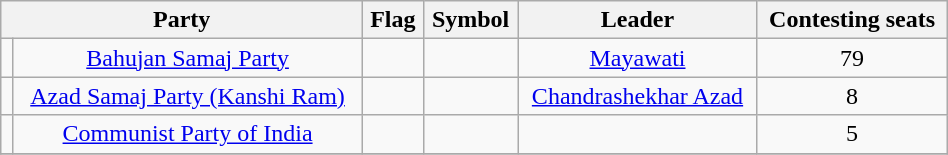<table class="wikitable" width="50%" style="text-align:center">
<tr>
<th colspan="2">Party</th>
<th>Flag</th>
<th>Symbol</th>
<th>Leader</th>
<th>Contesting seats</th>
</tr>
<tr>
<td></td>
<td><a href='#'>Bahujan Samaj Party</a></td>
<td></td>
<td></td>
<td><a href='#'>Mayawati</a></td>
<td>79</td>
</tr>
<tr>
<td></td>
<td><a href='#'>Azad Samaj Party (Kanshi Ram)</a></td>
<td></td>
<td></td>
<td><a href='#'>Chandrashekhar Azad</a></td>
<td>8</td>
</tr>
<tr>
<td></td>
<td><a href='#'>Communist Party of India</a></td>
<td></td>
<td></td>
<td></td>
<td>5</td>
</tr>
<tr>
</tr>
</table>
